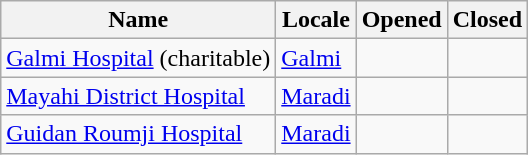<table class="wikitable">
<tr>
<th>Name</th>
<th>Locale</th>
<th>Opened</th>
<th>Closed</th>
</tr>
<tr>
<td><a href='#'>Galmi Hospital</a> (charitable)</td>
<td><a href='#'>Galmi</a></td>
<td></td>
<td></td>
</tr>
<tr>
<td><a href='#'>Mayahi District Hospital</a></td>
<td><a href='#'>Maradi</a></td>
<td></td>
<td></td>
</tr>
<tr>
<td><a href='#'>Guidan Roumji Hospital</a></td>
<td><a href='#'>Maradi</a></td>
<td></td>
<td></td>
</tr>
</table>
